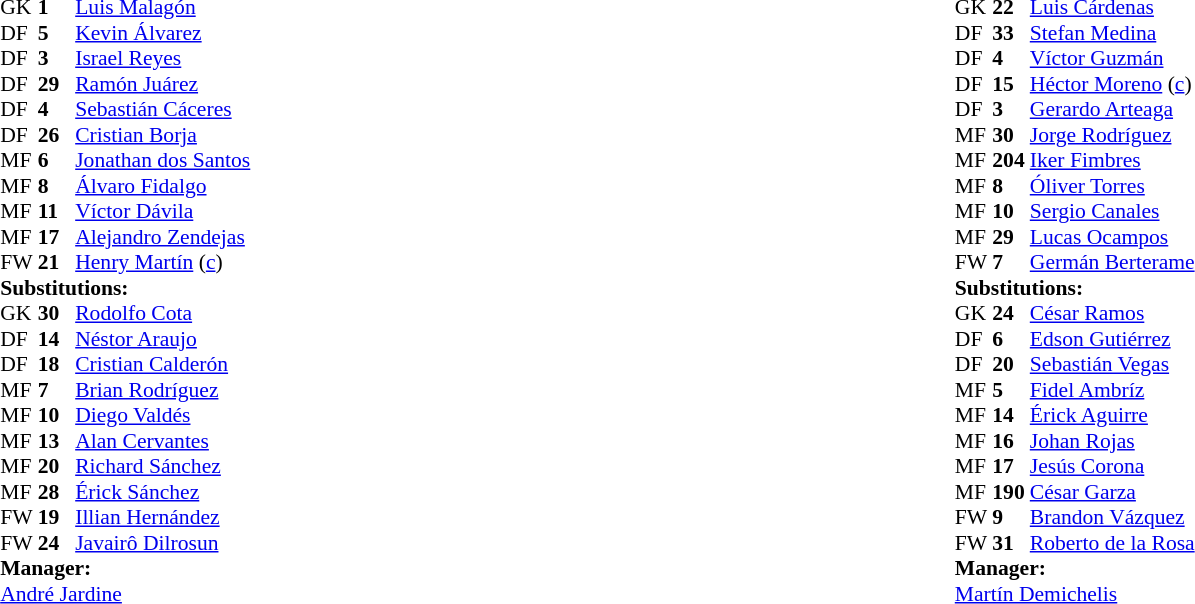<table width=100%>
<tr>
<td valign=top width=50%><br><table style="font-size:90%" cellspacing=0 cellpadding=0 align=center>
<tr>
<th width=25></th>
<th width=25></th>
</tr>
<tr>
<td>GK</td>
<td><strong>1</strong></td>
<td> <a href='#'>Luis Malagón</a></td>
</tr>
<tr>
<td>DF</td>
<td><strong>5</strong></td>
<td> <a href='#'>Kevin Álvarez</a></td>
</tr>
<tr>
<td>DF</td>
<td><strong>3</strong></td>
<td> <a href='#'>Israel Reyes</a></td>
</tr>
<tr>
<td>DF</td>
<td><strong>29</strong></td>
<td> <a href='#'>Ramón Juárez</a></td>
<td></td>
</tr>
<tr>
<td>DF</td>
<td><strong>4</strong></td>
<td> <a href='#'>Sebastián Cáceres</a></td>
<td></td>
<td></td>
</tr>
<tr>
<td>DF</td>
<td><strong>26</strong></td>
<td> <a href='#'>Cristian Borja</a></td>
<td></td>
<td></td>
</tr>
<tr>
<td>MF</td>
<td><strong>6</strong></td>
<td> <a href='#'>Jonathan dos Santos</a></td>
<td></td>
<td></td>
</tr>
<tr>
<td>MF</td>
<td><strong>8</strong></td>
<td> <a href='#'>Álvaro Fidalgo</a></td>
</tr>
<tr>
<td>MF</td>
<td><strong>11</strong></td>
<td> <a href='#'>Víctor Dávila</a></td>
<td></td>
<td></td>
</tr>
<tr>
<td>MF</td>
<td><strong>17</strong></td>
<td> <a href='#'>Alejandro Zendejas</a></td>
</tr>
<tr>
<td>FW</td>
<td><strong>21</strong></td>
<td> <a href='#'>Henry Martín</a> (<a href='#'>c</a>)</td>
<td></td>
<td></td>
</tr>
<tr>
<td colspan=3><strong>Substitutions:</strong></td>
</tr>
<tr>
<td>GK</td>
<td><strong>30</strong></td>
<td> <a href='#'>Rodolfo Cota</a></td>
</tr>
<tr>
<td>DF</td>
<td><strong>14</strong></td>
<td> <a href='#'>Néstor Araujo</a></td>
<td></td>
<td></td>
</tr>
<tr>
<td>DF</td>
<td><strong>18</strong></td>
<td> <a href='#'>Cristian Calderón</a></td>
<td></td>
<td></td>
</tr>
<tr>
<td>MF</td>
<td><strong>7</strong></td>
<td> <a href='#'>Brian Rodríguez</a></td>
<td></td>
<td></td>
</tr>
<tr>
<td>MF</td>
<td><strong>10</strong></td>
<td> <a href='#'>Diego Valdés</a></td>
<td></td>
<td></td>
</tr>
<tr>
<td>MF</td>
<td><strong>13</strong></td>
<td> <a href='#'>Alan Cervantes</a></td>
<td></td>
<td></td>
</tr>
<tr>
<td>MF</td>
<td><strong>20</strong></td>
<td> <a href='#'>Richard Sánchez</a></td>
</tr>
<tr>
<td>MF</td>
<td><strong>28</strong></td>
<td> <a href='#'>Érick Sánchez</a></td>
</tr>
<tr>
<td>FW</td>
<td><strong>19</strong></td>
<td> <a href='#'>Illian Hernández</a></td>
</tr>
<tr>
<td>FW</td>
<td><strong>24</strong></td>
<td> <a href='#'>Javairô Dilrosun</a></td>
</tr>
<tr>
<td colspan=3><strong>Manager:</strong></td>
</tr>
<tr>
<td colspan=4> <a href='#'>André Jardine</a></td>
</tr>
</table>
</td>
<td valign=top></td>
<td valign=top width=50%><br><table style="font-size:90%" cellspacing=0 cellpadding=0 align=center>
<tr>
<th width=25></th>
<th width=25></th>
</tr>
<tr>
<td>GK</td>
<td><strong>22</strong></td>
<td> <a href='#'>Luis Cárdenas</a></td>
</tr>
<tr>
<td>DF</td>
<td><strong>33</strong></td>
<td> <a href='#'>Stefan Medina</a></td>
</tr>
<tr>
<td>DF</td>
<td><strong>4</strong></td>
<td> <a href='#'>Víctor Guzmán</a></td>
<td></td>
<td></td>
</tr>
<tr>
<td>DF</td>
<td><strong>15</strong></td>
<td> <a href='#'>Héctor Moreno</a> (<a href='#'>c</a>)</td>
<td></td>
<td></td>
</tr>
<tr>
<td>DF</td>
<td><strong>3</strong></td>
<td> <a href='#'>Gerardo Arteaga</a></td>
</tr>
<tr>
<td>MF</td>
<td><strong>30</strong></td>
<td> <a href='#'>Jorge Rodríguez</a></td>
</tr>
<tr>
<td>MF</td>
<td><strong>204</strong></td>
<td> <a href='#'>Iker Fimbres</a></td>
</tr>
<tr>
<td>MF</td>
<td><strong>8</strong></td>
<td> <a href='#'>Óliver Torres</a></td>
<td></td>
</tr>
<tr>
<td>MF</td>
<td><strong>10</strong></td>
<td> <a href='#'>Sergio Canales</a></td>
<td></td>
<td></td>
</tr>
<tr>
<td>MF</td>
<td><strong>29</strong></td>
<td> <a href='#'>Lucas Ocampos</a></td>
<td></td>
<td></td>
</tr>
<tr>
<td>FW</td>
<td><strong>7</strong></td>
<td> <a href='#'>Germán Berterame</a></td>
</tr>
<tr>
<td colspan=3><strong>Substitutions:</strong></td>
</tr>
<tr>
<td>GK</td>
<td><strong>24</strong></td>
<td> <a href='#'>César Ramos</a></td>
</tr>
<tr>
<td>DF</td>
<td><strong>6</strong></td>
<td> <a href='#'>Edson Gutiérrez</a></td>
</tr>
<tr>
<td>DF</td>
<td><strong>20</strong></td>
<td> <a href='#'>Sebastián Vegas</a></td>
<td></td>
<td></td>
</tr>
<tr>
<td>MF</td>
<td><strong>5</strong></td>
<td> <a href='#'>Fidel Ambríz</a></td>
</tr>
<tr>
<td>MF</td>
<td><strong>14</strong></td>
<td> <a href='#'>Érick Aguirre</a></td>
<td></td>
<td></td>
</tr>
<tr>
<td>MF</td>
<td><strong>16</strong></td>
<td> <a href='#'>Johan Rojas</a></td>
</tr>
<tr>
<td>MF</td>
<td><strong>17</strong></td>
<td> <a href='#'>Jesús Corona</a></td>
<td></td>
<td></td>
</tr>
<tr>
<td>MF</td>
<td><strong>190</strong></td>
<td> <a href='#'>César Garza</a></td>
</tr>
<tr>
<td>FW</td>
<td><strong>9</strong></td>
<td> <a href='#'>Brandon Vázquez</a></td>
<td></td>
<td></td>
</tr>
<tr>
<td>FW</td>
<td><strong>31</strong></td>
<td> <a href='#'>Roberto de la Rosa</a></td>
<td></td>
<td> </td>
</tr>
<tr>
<td colspan=3><strong>Manager:</strong></td>
</tr>
<tr>
<td colspan=4> <a href='#'>Martín Demichelis</a></td>
</tr>
</table>
</td>
</tr>
</table>
